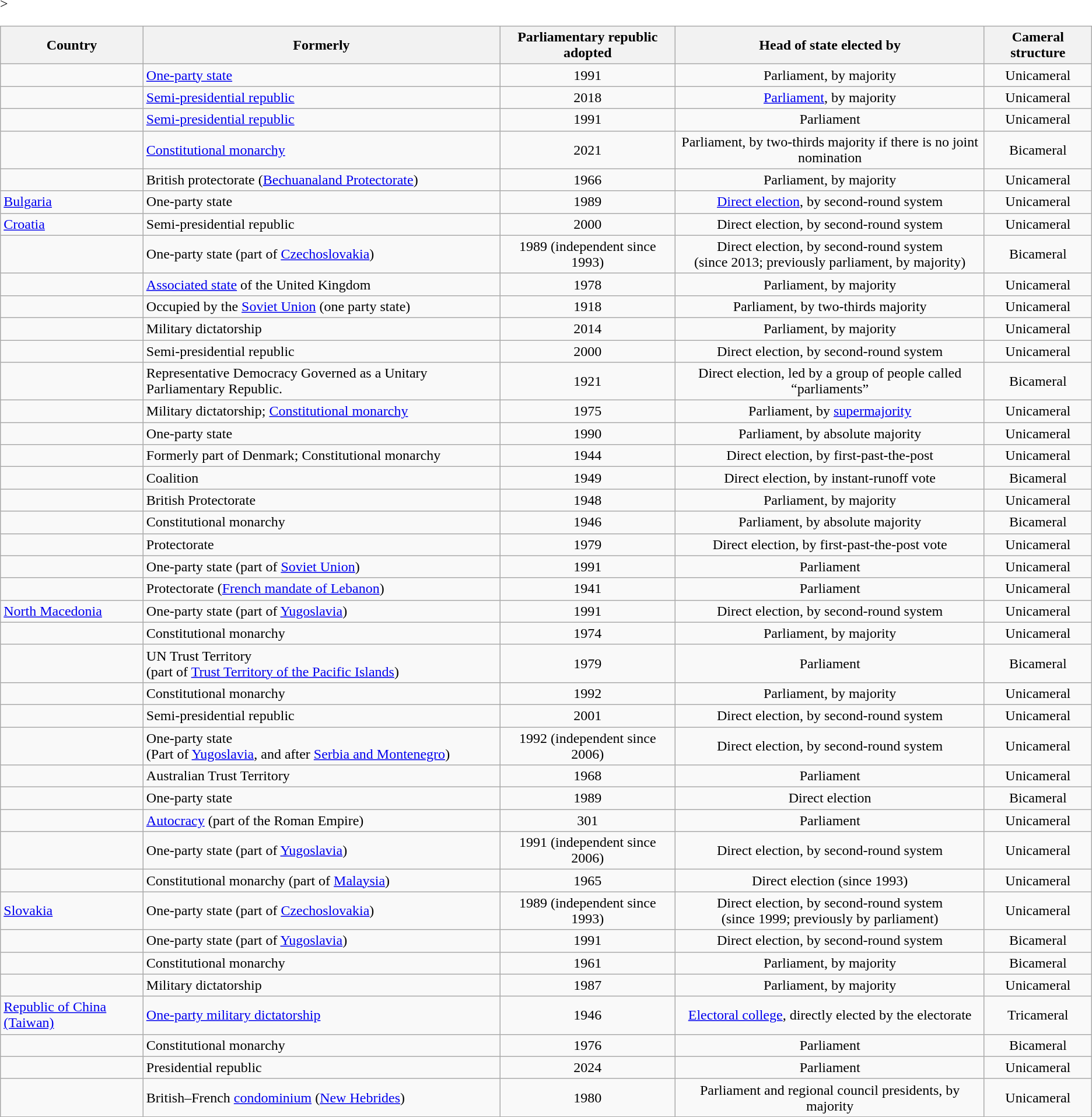<table class="wikitable sortable">
<tr>
<th>Country</th>
<th>Formerly</th>
<th>Parliamentary republic adopted</th>
<th>Head of state elected by</th>
<th>Cameral structure</th>
</tr>
<tr>
<td></td>
<td><a href='#'>One-party state</a></td>
<td style="text-align:center;">1991</td>
<td style="text-align:center;">Parliament, by majority</td>
<td style="text-align:center;">Unicameral</td>
</tr>
<tr>
<td></td>
<td><a href='#'>Semi-presidential republic</a></td>
<td style="text-align:center;">2018</td>
<td style="text-align:center;"><a href='#'>Parliament</a>, by majority</td>
<td style="text-align:center;">Unicameral</td>
</tr>
<tr -->>
<td></td>
<td><a href='#'>Semi-presidential republic</a></td>
<td style="text-align:center;">1991</td>
<td style="text-align:center;">Parliament</td>
<td style="text-align:center;">Unicameral</td>
</tr>
<tr>
<td></td>
<td><a href='#'>Constitutional monarchy</a></td>
<td style="text-align:center;">2021</td>
<td style="text-align:center;">Parliament, by two-thirds majority if there is no joint nomination</td>
<td style="text-align:center;">Bicameral</td>
</tr>
<tr>
<td></td>
<td>British protectorate (<a href='#'>Bechuanaland Protectorate</a>)</td>
<td style="text-align:center;">1966</td>
<td style="text-align:center;">Parliament, by majority</td>
<td style="text-align:center;">Unicameral</td>
</tr>
<tr>
<td> <a href='#'>Bulgaria</a></td>
<td>One-party state</td>
<td style="text-align:center;">1989</td>
<td style="text-align:center;"><a href='#'>Direct election</a>, by second-round system</td>
<td style="text-align:center;">Unicameral</td>
</tr>
<tr>
<td> <a href='#'>Croatia</a></td>
<td>Semi-presidential republic</td>
<td style="text-align:center;">2000</td>
<td style="text-align:center;">Direct election, by second-round system</td>
<td style="text-align:center;">Unicameral</td>
</tr>
<tr>
<td></td>
<td>One-party state (part of <a href='#'>Czechoslovakia</a>)</td>
<td style="text-align:center;">1989 (independent since 1993)</td>
<td style="text-align:center;">Direct election, by second-round system<br> (since 2013; previously parliament, by majority)</td>
<td style="text-align:center;">Bicameral</td>
</tr>
<tr>
<td></td>
<td><a href='#'>Associated state</a> of the United Kingdom</td>
<td style="text-align:center;">1978</td>
<td style="text-align:center;">Parliament, by majority</td>
<td style="text-align:center;">Unicameral</td>
</tr>
<tr>
<td></td>
<td>Occupied by the <a href='#'>Soviet Union</a> (one party state)</td>
<td style="text-align:center;">1918</td>
<td style="text-align:center;">Parliament, by two-thirds majority</td>
<td style="text-align:center;">Unicameral</td>
</tr>
<tr>
<td></td>
<td>Military dictatorship</td>
<td style="text-align:center;">2014</td>
<td style="text-align:center;">Parliament, by majority</td>
<td style="text-align:center;">Unicameral</td>
</tr>
<tr>
<td></td>
<td>Semi-presidential republic</td>
<td style="text-align:center;">2000</td>
<td style="text-align:center;">Direct election, by second-round system</td>
<td style="text-align:center;">Unicameral</td>
</tr>
<tr>
<td></td>
<td>Representative Democracy Governed as a Unitary Parliamentary Republic.</td>
<td style="text-align:center;">1921</td>
<td style="text-align:center;">Direct election, led by a group of people called “parliaments”</td>
<td style="text-align:center;">Bicameral</td>
</tr>
<tr>
<td></td>
<td>Military dictatorship; <a href='#'>Constitutional monarchy</a></td>
<td style="text-align:center;">1975</td>
<td style="text-align:center;">Parliament, by <a href='#'>supermajority</a></td>
<td style="text-align:center;">Unicameral</td>
</tr>
<tr>
<td></td>
<td>One-party state</td>
<td style="text-align:center;">1990</td>
<td style="text-align:center;">Parliament, by absolute majority</td>
<td style="text-align:center;">Unicameral</td>
</tr>
<tr>
<td></td>
<td>Formerly part of Denmark; Constitutional monarchy</td>
<td style="text-align:center;">1944</td>
<td style="text-align:center;">Direct election, by first-past-the-post</td>
<td style="text-align:center;">Unicameral</td>
</tr>
<tr>
<td></td>
<td>Coalition</td>
<td style="text-align:center;">1949</td>
<td style="text-align:center;">Direct election, by instant-runoff vote</td>
<td style="text-align:center;">Bicameral</td>
</tr>
<tr>
<td></td>
<td>British Protectorate</td>
<td style="text-align:center;">1948</td>
<td style="text-align:center;">Parliament, by majority</td>
<td style="text-align:center;">Unicameral</td>
</tr>
<tr>
<td></td>
<td>Constitutional monarchy</td>
<td style="text-align:center;">1946</td>
<td style="text-align:center;">Parliament, by absolute majority</td>
<td style="text-align:center;">Bicameral</td>
</tr>
<tr>
<td></td>
<td>Protectorate</td>
<td style="text-align:center;">1979</td>
<td style="text-align:center;">Direct election, by first-past-the-post vote</td>
<td style="text-align:center;">Unicameral</td>
</tr>
<tr>
<td></td>
<td>One-party state (part of <a href='#'>Soviet Union</a>)</td>
<td style="text-align:center;">1991</td>
<td style="text-align:center;">Parliament</td>
<td style="text-align:center;">Unicameral</td>
</tr>
<tr>
<td></td>
<td>Protectorate (<a href='#'>French mandate of Lebanon</a>)</td>
<td style="text-align:center;">1941</td>
<td style="text-align:center;">Parliament</td>
<td style="text-align:center;">Unicameral</td>
</tr>
<tr>
<td> <a href='#'>North Macedonia</a></td>
<td>One-party state (part of <a href='#'>Yugoslavia</a>)</td>
<td style="text-align:center;">1991</td>
<td style="text-align:center;">Direct election, by second-round system</td>
<td style="text-align:center;">Unicameral</td>
</tr>
<tr>
<td></td>
<td>Constitutional monarchy</td>
<td style="text-align:center;">1974</td>
<td style="text-align:center;">Parliament, by majority</td>
<td style="text-align:center;">Unicameral</td>
</tr>
<tr>
<td></td>
<td>UN Trust Territory<br>(part of <a href='#'>Trust Territory of the Pacific Islands</a>)</td>
<td style="text-align:center;">1979</td>
<td style="text-align:center;">Parliament</td>
<td style="text-align:center;">Bicameral</td>
</tr>
<tr>
<td></td>
<td>Constitutional monarchy</td>
<td style="text-align:center;">1992</td>
<td style="text-align:center;">Parliament, by majority</td>
<td style="text-align:center;">Unicameral</td>
</tr>
<tr>
<td></td>
<td>Semi-presidential republic</td>
<td style="text-align:center;">2001</td>
<td style="text-align:center;">Direct election, by second-round system</td>
<td style="text-align:center;">Unicameral</td>
</tr>
<tr>
<td></td>
<td>One-party state<br> (Part of <a href='#'>Yugoslavia</a>, and after <a href='#'>Serbia and Montenegro</a>)</td>
<td style="text-align:center;">1992 (independent since 2006)</td>
<td style="text-align:center;">Direct election, by second-round system</td>
<td style="text-align:center;">Unicameral</td>
</tr>
<tr>
<td></td>
<td>Australian Trust Territory</td>
<td style="text-align:center;">1968</td>
<td style="text-align:center;">Parliament</td>
<td style="text-align:center;">Unicameral</td>
</tr>
<tr>
<td></td>
<td>One-party state</td>
<td style="text-align:center;">1989</td>
<td style="text-align:center;">Direct election</td>
<td style="text-align:center;">Bicameral</td>
</tr>
<tr>
<td></td>
<td><a href='#'>Autocracy</a> (part of the Roman Empire)</td>
<td style="text-align:center;">301</td>
<td style="text-align:center;">Parliament</td>
<td style="text-align:center;">Unicameral</td>
</tr>
<tr>
<td></td>
<td>One-party state (part of <a href='#'>Yugoslavia</a>)</td>
<td style="text-align:center;">1991 (independent since 2006)</td>
<td style="text-align:center;">Direct election, by second-round system</td>
<td style="text-align:center;">Unicameral</td>
</tr>
<tr>
<td></td>
<td>Constitutional monarchy (part of <a href='#'>Malaysia</a>)</td>
<td style="text-align:center;">1965</td>
<td style="text-align:center;">Direct election (since 1993)</td>
<td style="text-align:center;">Unicameral</td>
</tr>
<tr>
<td> <a href='#'>Slovakia</a></td>
<td>One-party state (part of <a href='#'>Czechoslovakia</a>)</td>
<td style="text-align:center;">1989 (independent since 1993)</td>
<td style="text-align:center;">Direct election, by second-round system<br> (since 1999; previously by parliament)</td>
<td style="text-align:center;">Unicameral</td>
</tr>
<tr>
<td></td>
<td>One-party state (part of <a href='#'>Yugoslavia</a>)</td>
<td style="text-align:center;">1991</td>
<td style="text-align:center;">Direct election, by second-round system</td>
<td style="text-align:center;">Bicameral</td>
</tr>
<tr>
<td></td>
<td>Constitutional monarchy</td>
<td style="text-align:center;">1961</td>
<td style="text-align:center;">Parliament, by majority</td>
<td style="text-align:center;">Bicameral</td>
</tr>
<tr>
<td></td>
<td>Military dictatorship</td>
<td style="text-align:center;">1987</td>
<td style="text-align:center;">Parliament, by majority</td>
<td style="text-align:center;">Unicameral</td>
</tr>
<tr>
<td> <a href='#'>Republic of China (Taiwan)</a></td>
<td><a href='#'>One-party military dictatorship</a></td>
<td style="text-align:center;">1946</td>
<td style="text-align:center;"><a href='#'>Electoral college</a>, directly elected by the electorate</td>
<td style="text-align:center;">Tricameral</td>
</tr>
<tr>
<td></td>
<td>Constitutional monarchy</td>
<td style="text-align:center;">1976</td>
<td style="text-align:center;">Parliament</td>
<td style="text-align:center;">Bicameral</td>
</tr>
<tr>
<td></td>
<td>Presidential republic</td>
<td style="text-align:center;">2024</td>
<td style="text-align:center;">Parliament</td>
<td style="text-align:center;">Unicameral</td>
</tr>
<tr>
<td></td>
<td>British–French <a href='#'>condominium</a> (<a href='#'>New Hebrides</a>)</td>
<td style="text-align:center;">1980</td>
<td style="text-align:center;">Parliament and regional council presidents, by majority</td>
<td style="text-align:center;">Unicameral</td>
</tr>
</table>
